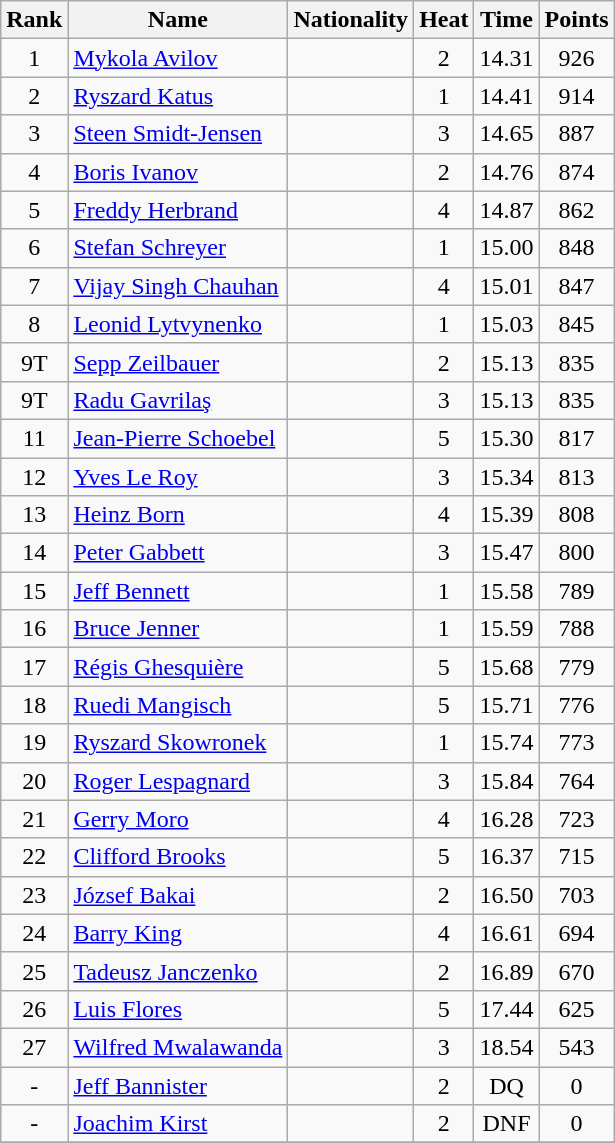<table class="wikitable sortable" style="text-align:center">
<tr>
<th>Rank</th>
<th>Name</th>
<th>Nationality</th>
<th>Heat</th>
<th>Time</th>
<th>Points</th>
</tr>
<tr>
<td>1</td>
<td align=left><a href='#'>Mykola Avilov</a></td>
<td align=left></td>
<td>2</td>
<td>14.31</td>
<td>926</td>
</tr>
<tr>
<td>2</td>
<td align=left><a href='#'>Ryszard Katus</a></td>
<td align=left></td>
<td>1</td>
<td>14.41</td>
<td>914</td>
</tr>
<tr>
<td>3</td>
<td align=left><a href='#'>Steen Smidt-Jensen</a></td>
<td align=left></td>
<td>3</td>
<td>14.65</td>
<td>887</td>
</tr>
<tr>
<td>4</td>
<td align=left><a href='#'>Boris Ivanov</a></td>
<td align=left></td>
<td>2</td>
<td>14.76</td>
<td>874</td>
</tr>
<tr>
<td>5</td>
<td align=left><a href='#'>Freddy Herbrand</a></td>
<td align=left></td>
<td>4</td>
<td>14.87</td>
<td>862</td>
</tr>
<tr>
<td>6</td>
<td align=left><a href='#'>Stefan Schreyer</a></td>
<td align=left></td>
<td>1</td>
<td>15.00</td>
<td>848</td>
</tr>
<tr>
<td>7</td>
<td align=left><a href='#'>Vijay Singh Chauhan</a></td>
<td align=left></td>
<td>4</td>
<td>15.01</td>
<td>847</td>
</tr>
<tr>
<td>8</td>
<td align=left><a href='#'>Leonid Lytvynenko</a></td>
<td align=left></td>
<td>1</td>
<td>15.03</td>
<td>845</td>
</tr>
<tr>
<td>9T</td>
<td align=left><a href='#'>Sepp Zeilbauer</a></td>
<td align=left></td>
<td>2</td>
<td>15.13</td>
<td>835</td>
</tr>
<tr>
<td>9T</td>
<td align=left><a href='#'>Radu Gavrilaş</a></td>
<td align=left></td>
<td>3</td>
<td>15.13</td>
<td>835</td>
</tr>
<tr>
<td>11</td>
<td align=left><a href='#'>Jean-Pierre Schoebel</a></td>
<td align=left></td>
<td>5</td>
<td>15.30</td>
<td>817</td>
</tr>
<tr>
<td>12</td>
<td align=left><a href='#'>Yves Le Roy</a></td>
<td align=left></td>
<td>3</td>
<td>15.34</td>
<td>813</td>
</tr>
<tr>
<td>13</td>
<td align=left><a href='#'>Heinz Born</a></td>
<td align=left></td>
<td>4</td>
<td>15.39</td>
<td>808</td>
</tr>
<tr>
<td>14</td>
<td align=left><a href='#'>Peter Gabbett</a></td>
<td align=left></td>
<td>3</td>
<td>15.47</td>
<td>800</td>
</tr>
<tr>
<td>15</td>
<td align=left><a href='#'>Jeff Bennett</a></td>
<td align=left></td>
<td>1</td>
<td>15.58</td>
<td>789</td>
</tr>
<tr>
<td>16</td>
<td align=left><a href='#'>Bruce Jenner</a></td>
<td align=left></td>
<td>1</td>
<td>15.59</td>
<td>788</td>
</tr>
<tr>
<td>17</td>
<td align=left><a href='#'>Régis Ghesquière</a></td>
<td align=left></td>
<td>5</td>
<td>15.68</td>
<td>779</td>
</tr>
<tr>
<td>18</td>
<td align=left><a href='#'>Ruedi Mangisch</a></td>
<td align=left></td>
<td>5</td>
<td>15.71</td>
<td>776</td>
</tr>
<tr>
<td>19</td>
<td align=left><a href='#'>Ryszard Skowronek</a></td>
<td align=left></td>
<td>1</td>
<td>15.74</td>
<td>773</td>
</tr>
<tr>
<td>20</td>
<td align=left><a href='#'>Roger Lespagnard</a></td>
<td align=left></td>
<td>3</td>
<td>15.84</td>
<td>764</td>
</tr>
<tr>
<td>21</td>
<td align=left><a href='#'>Gerry Moro</a></td>
<td align=left></td>
<td>4</td>
<td>16.28</td>
<td>723</td>
</tr>
<tr>
<td>22</td>
<td align=left><a href='#'>Clifford Brooks</a></td>
<td align=left></td>
<td>5</td>
<td>16.37</td>
<td>715</td>
</tr>
<tr>
<td>23</td>
<td align=left><a href='#'>József Bakai</a></td>
<td align=left></td>
<td>2</td>
<td>16.50</td>
<td>703</td>
</tr>
<tr>
<td>24</td>
<td align=left><a href='#'>Barry King</a></td>
<td align=left></td>
<td>4</td>
<td>16.61</td>
<td>694</td>
</tr>
<tr>
<td>25</td>
<td align=left><a href='#'>Tadeusz Janczenko</a></td>
<td align=left></td>
<td>2</td>
<td>16.89</td>
<td>670</td>
</tr>
<tr>
<td>26</td>
<td align=left><a href='#'>Luis Flores</a></td>
<td align=left></td>
<td>5</td>
<td>17.44</td>
<td>625</td>
</tr>
<tr>
<td>27</td>
<td align=left><a href='#'>Wilfred Mwalawanda</a></td>
<td align=left></td>
<td>3</td>
<td>18.54</td>
<td>543</td>
</tr>
<tr>
<td>-</td>
<td align=left><a href='#'>Jeff Bannister</a></td>
<td align=left></td>
<td>2</td>
<td>DQ</td>
<td>0</td>
</tr>
<tr>
<td>-</td>
<td align=left><a href='#'>Joachim Kirst</a></td>
<td align=left></td>
<td>2</td>
<td>DNF</td>
<td>0</td>
</tr>
<tr>
</tr>
</table>
